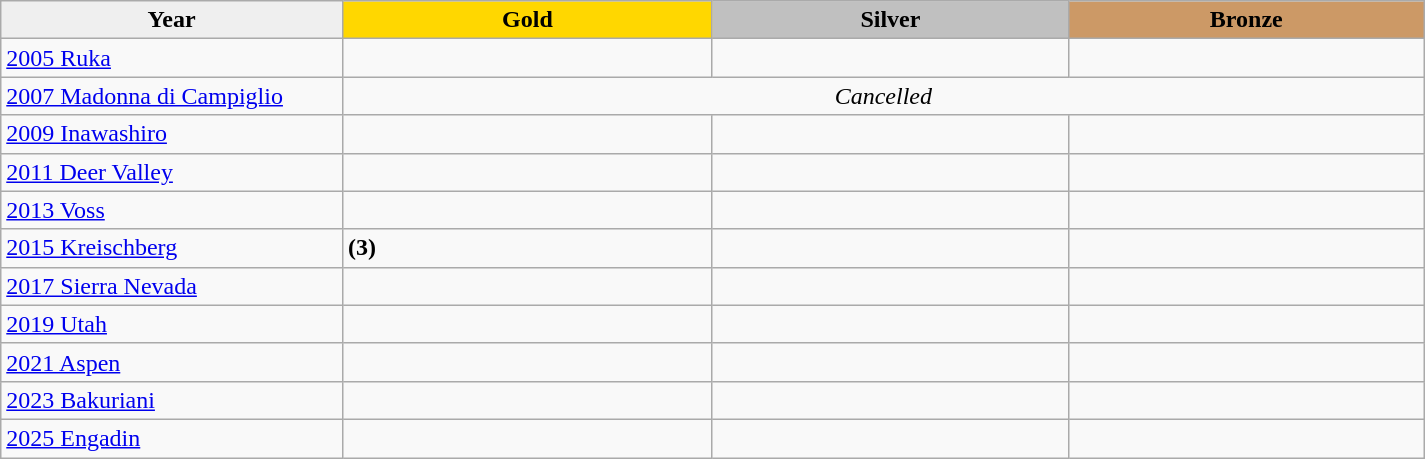<table class="wikitable sortable" style="width:950px;">
<tr>
<th style="width:24%; background:#efefef;">Year</th>
<th style="width:26%; background:gold">Gold</th>
<th style="width:25%; background:silver">Silver</th>
<th style="width:25%; background:#CC9966">Bronze</th>
</tr>
<tr>
<td><a href='#'>2005 Ruka</a></td>
<td></td>
<td></td>
<td></td>
</tr>
<tr>
<td><a href='#'>2007 Madonna di Campiglio</a></td>
<td align=center colspan=3><em>Cancelled</em></td>
</tr>
<tr>
<td><a href='#'>2009 Inawashiro</a></td>
<td></td>
<td></td>
<td></td>
</tr>
<tr>
<td><a href='#'>2011 Deer Valley</a></td>
<td></td>
<td></td>
<td></td>
</tr>
<tr>
<td><a href='#'>2013 Voss</a></td>
<td></td>
<td></td>
<td></td>
</tr>
<tr>
<td><a href='#'>2015 Kreischberg</a></td>
<td> <strong>(3)</strong></td>
<td></td>
<td></td>
</tr>
<tr>
<td><a href='#'>2017 Sierra Nevada</a></td>
<td></td>
<td></td>
<td></td>
</tr>
<tr>
<td><a href='#'>2019 Utah</a></td>
<td></td>
<td></td>
<td></td>
</tr>
<tr>
<td><a href='#'>2021 Aspen</a></td>
<td></td>
<td></td>
<td></td>
</tr>
<tr>
<td><a href='#'>2023 Bakuriani</a></td>
<td></td>
<td></td>
<td></td>
</tr>
<tr>
<td><a href='#'>2025 Engadin</a></td>
<td></td>
<td></td>
<td></td>
</tr>
</table>
